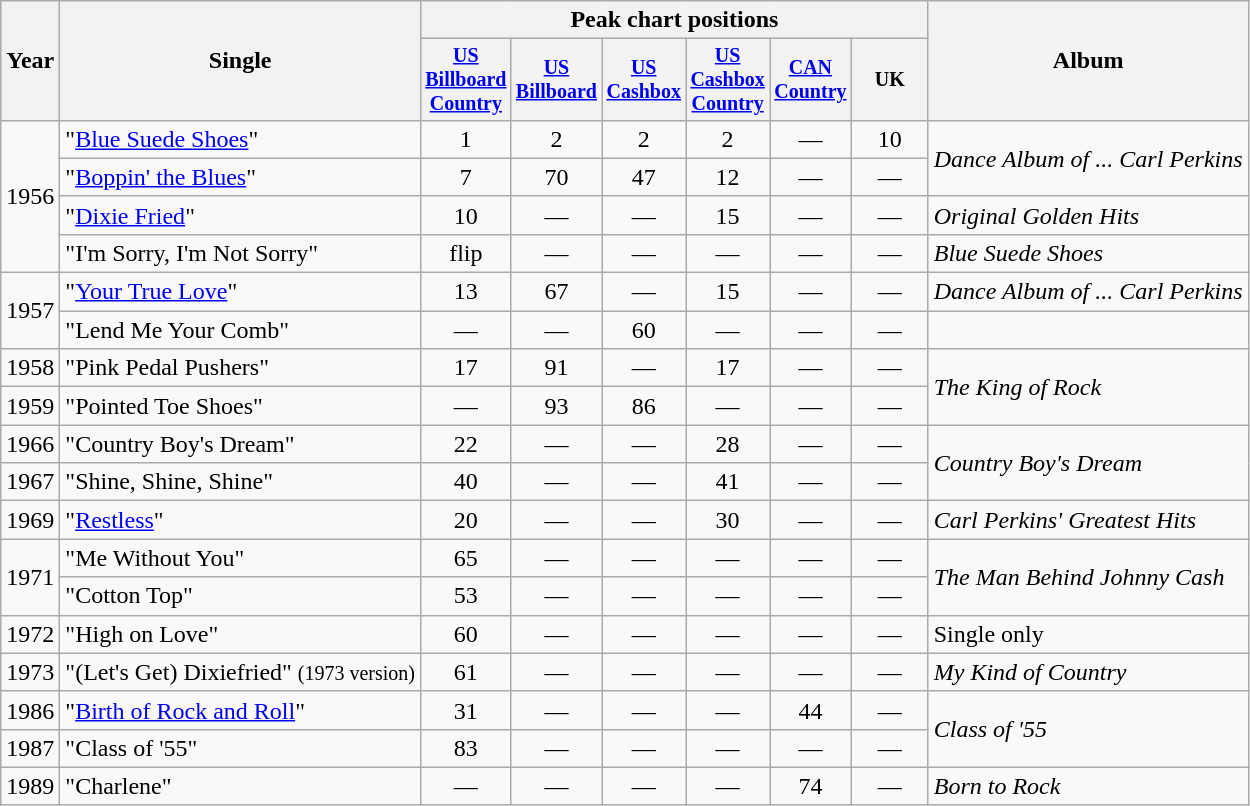<table class="wikitable" style="text-align:center;">
<tr>
<th rowspan="2">Year</th>
<th rowspan="2">Single</th>
<th colspan="6">Peak chart positions</th>
<th rowspan="2">Album</th>
</tr>
<tr style="font-size:smaller;">
<th style="width:45px;"><a href='#'>US Billboard Country</a><br> </th>
<th style="width:45px;"><a href='#'>US Billboard</a></th>
<th style="width:45px;"><a href='#'>US Cashbox</a></th>
<th style="width:45px;"><a href='#'>US Cashbox Country</a></th>
<th style="width:45px;"><a href='#'>CAN Country</a></th>
<th style="width:45px;">UK <br></th>
</tr>
<tr>
<td rowspan="4">1956</td>
<td style="text-align:left;">"<a href='#'>Blue Suede Shoes</a>"</td>
<td>1</td>
<td>2</td>
<td>2</td>
<td>2</td>
<td>—</td>
<td>10</td>
<td style="text-align:left;" rowspan="2"><em>Dance Album of ... Carl Perkins</em></td>
</tr>
<tr>
<td style="text-align:left;">"<a href='#'>Boppin' the Blues</a>"</td>
<td>7</td>
<td>70</td>
<td>47</td>
<td>12</td>
<td>—</td>
<td>—</td>
</tr>
<tr>
<td style="text-align:left;">"<a href='#'>Dixie Fried</a>"</td>
<td>10</td>
<td>—</td>
<td>—</td>
<td>15</td>
<td>—</td>
<td>—</td>
<td style="text-align:left;"><em>Original Golden Hits</em></td>
</tr>
<tr>
<td style="text-align:left;">"I'm Sorry, I'm Not Sorry"</td>
<td>flip</td>
<td>—</td>
<td>—</td>
<td>—</td>
<td>—</td>
<td>—</td>
<td style="text-align:left;"><em>Blue Suede Shoes</em></td>
</tr>
<tr>
<td rowspan="2">1957</td>
<td style="text-align:left;">"<a href='#'>Your True Love</a>"</td>
<td>13</td>
<td>67</td>
<td>—</td>
<td>15</td>
<td>—</td>
<td>—</td>
<td style="text-align:left;"><em>Dance Album of ... Carl Perkins</em></td>
</tr>
<tr>
<td style="text-align:left;">"Lend Me Your Comb"</td>
<td>—</td>
<td>—</td>
<td>60</td>
<td>—</td>
<td>—</td>
<td>—</td>
<td style="text-align:left;"></td>
</tr>
<tr>
<td>1958</td>
<td style="text-align:left;">"Pink Pedal Pushers"</td>
<td>17</td>
<td>91</td>
<td>—</td>
<td>17</td>
<td>—</td>
<td>—</td>
<td style="text-align:left;" rowspan="2"><em>The King of Rock</em></td>
</tr>
<tr>
<td>1959</td>
<td style="text-align:left;">"Pointed Toe Shoes"</td>
<td>—</td>
<td>93</td>
<td>86</td>
<td>—</td>
<td>—</td>
<td>—</td>
</tr>
<tr>
<td>1966</td>
<td style="text-align:left;">"Country Boy's Dream"</td>
<td>22</td>
<td>—</td>
<td>—</td>
<td>28</td>
<td>—</td>
<td>—</td>
<td style="text-align:left;" rowspan="2"><em>Country Boy's Dream</em></td>
</tr>
<tr>
<td>1967</td>
<td style="text-align:left;">"Shine, Shine, Shine"</td>
<td>40</td>
<td>—</td>
<td>—</td>
<td>41</td>
<td>—</td>
<td>—</td>
</tr>
<tr>
<td>1969</td>
<td style="text-align:left;">"<a href='#'>Restless</a>"</td>
<td>20</td>
<td>—</td>
<td>—</td>
<td>30</td>
<td>—</td>
<td>—</td>
<td style="text-align:left;"><em>Carl Perkins' Greatest Hits</em></td>
</tr>
<tr>
<td rowspan="2">1971</td>
<td style="text-align:left;">"Me Without You"</td>
<td>65</td>
<td>—</td>
<td>—</td>
<td>—</td>
<td>—</td>
<td>—</td>
<td style="text-align:left;" rowspan="2"><em>The Man Behind Johnny Cash</em></td>
</tr>
<tr>
<td style="text-align:left;">"Cotton Top"</td>
<td>53</td>
<td>—</td>
<td>—</td>
<td>—</td>
<td>—</td>
<td>—</td>
</tr>
<tr>
<td>1972</td>
<td style="text-align:left;">"High on Love"</td>
<td>60</td>
<td>—</td>
<td>—</td>
<td>—</td>
<td>—</td>
<td>—</td>
<td style="text-align:left;">Single only</td>
</tr>
<tr>
<td>1973</td>
<td style="text-align:left;">"(Let's Get) Dixiefried" <small>(1973 version)</small></td>
<td>61</td>
<td>—</td>
<td>—</td>
<td>—</td>
<td>—</td>
<td>—</td>
<td style="text-align:left;"><em>My Kind of Country</em></td>
</tr>
<tr>
<td>1986</td>
<td style="text-align:left;">"<a href='#'>Birth of Rock and Roll</a>"</td>
<td>31</td>
<td>—</td>
<td>—</td>
<td>—</td>
<td>44</td>
<td>—</td>
<td style="text-align:left;" rowspan="2"><em>Class of '55</em></td>
</tr>
<tr>
<td>1987</td>
<td style="text-align:left;">"Class of '55"</td>
<td>83</td>
<td>—</td>
<td>—</td>
<td>—</td>
<td>—</td>
<td>—</td>
</tr>
<tr>
<td>1989</td>
<td style="text-align:left;">"Charlene"</td>
<td>—</td>
<td>—</td>
<td>—</td>
<td>—</td>
<td>74</td>
<td>—</td>
<td style="text-align:left;"><em>Born to Rock</em></td>
</tr>
</table>
